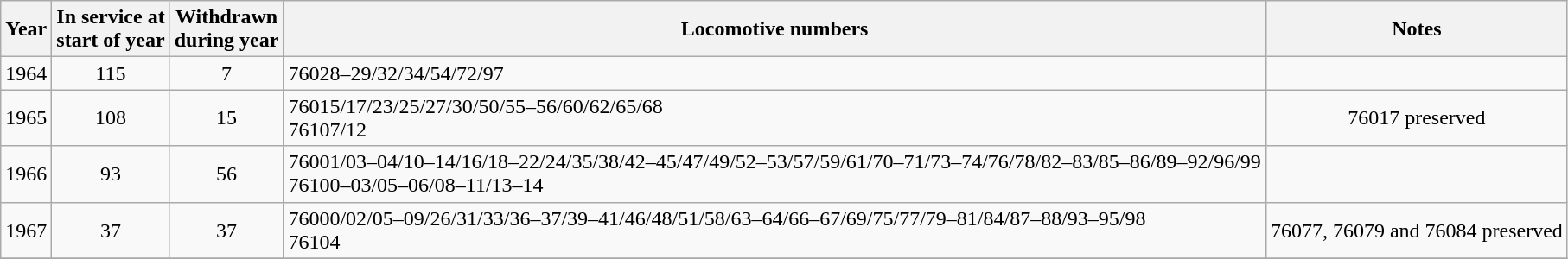<table class="wikitable" style="text-align:center">
<tr>
<th>Year</th>
<th>In service at<br>start of year</th>
<th>Withdrawn<br>during year</th>
<th>Locomotive numbers</th>
<th>Notes</th>
</tr>
<tr>
<td>1964</td>
<td>115</td>
<td>7</td>
<td align=left>76028–29/32/34/54/72/97</td>
<td></td>
</tr>
<tr>
<td>1965</td>
<td>108</td>
<td>15</td>
<td align=left>76015/17/23/25/27/30/50/55–56/60/62/65/68<br>76107/12</td>
<td>76017 preserved</td>
</tr>
<tr>
<td>1966</td>
<td>93</td>
<td>56</td>
<td align=left>76001/03–04/10–14/16/18–22/24/35/38/42–45/47/49/52–53/57/59/61/70–71/73–74/76/78/82–83/85–86/89–92/96/99<br>76100–03/05–06/08–11/13–14</td>
<td></td>
</tr>
<tr>
<td>1967</td>
<td>37</td>
<td>37</td>
<td align=left>76000/02/05–09/26/31/33/36–37/39–41/46/48/51/58/63–64/66–67/69/75/77/79–81/84/87–88/93–95/98<br> 76104</td>
<td>76077, 76079 and 76084 preserved</td>
</tr>
<tr>
</tr>
</table>
